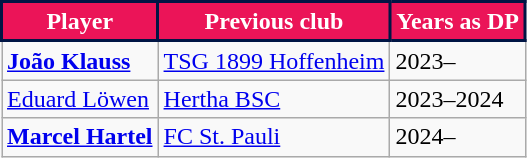<table class="wikitable" style="text-align:center">
<tr>
<th style="background:#EB1458; color:#FFFFFF; border:2px solid #001544;">Player</th>
<th style="background:#EB1458; color:#FFFFFF; border:2px solid #001544;">Previous club</th>
<th style="background:#EB1458; color:#FFFFFF; border:2px solid #001544;">Years as DP</th>
</tr>
<tr>
<td align=left> <strong><a href='#'>João Klauss</a></strong></td>
<td align=left> <a href='#'>TSG 1899 Hoffenheim</a></td>
<td align=left>2023–</td>
</tr>
<tr>
<td align=left> <a href='#'>Eduard Löwen</a></td>
<td align=left> <a href='#'>Hertha BSC</a></td>
<td align=left>2023–2024</td>
</tr>
<tr>
<td align=left> <strong><a href='#'>Marcel Hartel</a></strong></td>
<td align=left> <a href='#'>FC St. Pauli</a></td>
<td align=left>2024–</td>
</tr>
</table>
